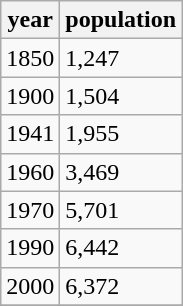<table class="wikitable">
<tr>
<th>year</th>
<th>population</th>
</tr>
<tr>
<td>1850</td>
<td>1,247</td>
</tr>
<tr>
<td>1900</td>
<td>1,504</td>
</tr>
<tr>
<td>1941</td>
<td>1,955</td>
</tr>
<tr>
<td>1960</td>
<td>3,469</td>
</tr>
<tr>
<td>1970</td>
<td>5,701</td>
</tr>
<tr>
<td>1990</td>
<td>6,442</td>
</tr>
<tr>
<td>2000</td>
<td>6,372</td>
</tr>
<tr>
</tr>
</table>
